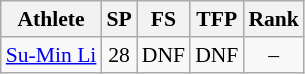<table class="wikitable" border="1" style="font-size:90%">
<tr>
<th>Athlete</th>
<th>SP</th>
<th>FS</th>
<th>TFP</th>
<th>Rank</th>
</tr>
<tr align=center>
<td align=left><a href='#'>Su-Min Li</a></td>
<td>28</td>
<td>DNF</td>
<td>DNF</td>
<td>–</td>
</tr>
</table>
